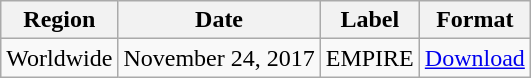<table class="wikitable">
<tr>
<th>Region</th>
<th>Date</th>
<th>Label</th>
<th>Format</th>
</tr>
<tr>
<td>Worldwide</td>
<td>November 24, 2017</td>
<td>EMPIRE</td>
<td><a href='#'>Download</a></td>
</tr>
</table>
